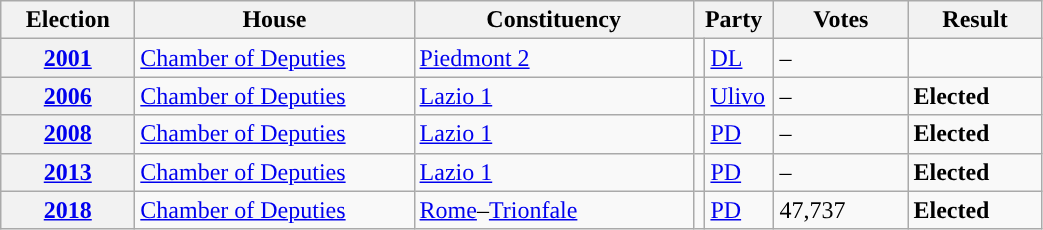<table class=wikitable style="width:55%; border:1px #AAAAFF solid">
<tr>
<th width=12%>Election</th>
<th width=25%>House</th>
<th width=25%>Constituency</th>
<th width=5% colspan="2">Party</th>
<th width=12%>Votes</th>
<th width=12%>Result</th>
</tr>
<tr>
<th><a href='#'>2001</a></th>
<td><a href='#'>Chamber of Deputies</a></td>
<td><a href='#'>Piedmont 2</a></td>
<td></td>
<td><a href='#'>DL</a></td>
<td>–</td>
<td></td>
</tr>
<tr>
<th><a href='#'>2006</a></th>
<td><a href='#'>Chamber of Deputies</a></td>
<td><a href='#'>Lazio 1</a></td>
<td></td>
<td><a href='#'>Ulivo</a></td>
<td>–</td>
<td> <strong>Elected</strong></td>
</tr>
<tr>
<th><a href='#'>2008</a></th>
<td><a href='#'>Chamber of Deputies</a></td>
<td><a href='#'>Lazio 1</a></td>
<td></td>
<td><a href='#'>PD</a></td>
<td>–</td>
<td> <strong>Elected</strong></td>
</tr>
<tr>
<th><a href='#'>2013</a></th>
<td><a href='#'>Chamber of Deputies</a></td>
<td><a href='#'>Lazio 1</a></td>
<td></td>
<td><a href='#'>PD</a></td>
<td>–</td>
<td> <strong>Elected</strong></td>
</tr>
<tr>
<th><a href='#'>2018</a></th>
<td><a href='#'>Chamber of Deputies</a></td>
<td><a href='#'>Rome</a>–<a href='#'>Trionfale</a></td>
<td></td>
<td><a href='#'>PD</a></td>
<td>47,737</td>
<td> <strong>Elected</strong></td>
</tr>
</table>
